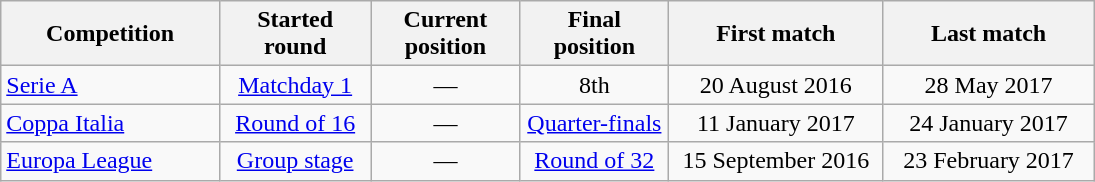<table class="wikitable" style="text-align:center; width:730px;">
<tr>
<th style="text-align:center; width:150px;">Competition</th>
<th style="text-align:center; width:100px;">Started round</th>
<th style="text-align:center; width:100px;">Current <br> position</th>
<th style="text-align:center; width:100px;">Final <br> position</th>
<th style="text-align:center; width:150px;">First match</th>
<th style="text-align:center; width:150px;">Last match</th>
</tr>
<tr>
<td style="text-align:left;"><a href='#'>Serie A</a></td>
<td><a href='#'>Matchday 1</a></td>
<td>—</td>
<td>8th</td>
<td>20 August 2016</td>
<td>28 May 2017</td>
</tr>
<tr>
<td style="text-align:left;"><a href='#'>Coppa Italia</a></td>
<td><a href='#'>Round of 16</a></td>
<td>—</td>
<td><a href='#'>Quarter-finals</a></td>
<td>11 January 2017</td>
<td>24 January 2017</td>
</tr>
<tr>
<td style="text-align:left;"><a href='#'>Europa League</a></td>
<td><a href='#'>Group stage</a></td>
<td>—</td>
<td><a href='#'>Round of 32</a></td>
<td>15 September 2016</td>
<td>23 February 2017</td>
</tr>
</table>
